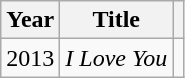<table class="wikitable">
<tr>
<th>Year</th>
<th>Title</th>
<th></th>
</tr>
<tr>
<td>2013</td>
<td><em>I Love You</em></td>
<td></td>
</tr>
</table>
